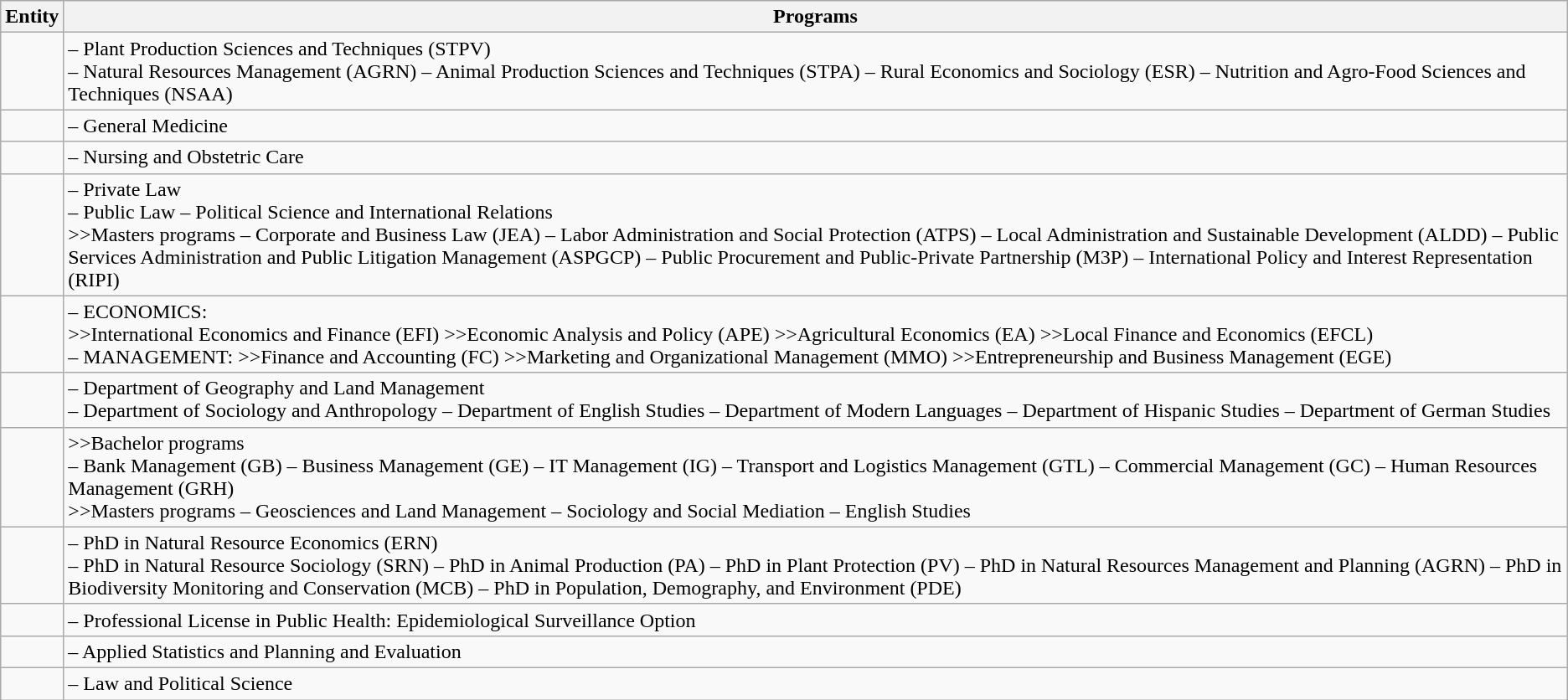<table class="wikitable">
<tr>
<th>Entity</th>
<th>Programs</th>
</tr>
<tr>
<td></td>
<td>– Plant Production Sciences and Techniques (STPV)<br>– Natural Resources Management (AGRN)
– Animal Production Sciences and Techniques (STPA)
– Rural Economics and Sociology (ESR)
– Nutrition and Agro-Food Sciences and Techniques (NSAA)</td>
</tr>
<tr>
<td></td>
<td>– General Medicine</td>
</tr>
<tr>
<td></td>
<td>– Nursing and Obstetric Care</td>
</tr>
<tr>
<td></td>
<td>– Private Law<br>– Public Law
– Political Science and International Relations<br>>>Masters programs
– Corporate and Business Law (JEA)
– Labor Administration and Social Protection (ATPS)
– Local Administration and Sustainable Development (ALDD)
– Public Services Administration and Public Litigation Management (ASPGCP)
– Public Procurement and Public-Private Partnership (M3P)
– International Policy and Interest Representation (RIPI)</td>
</tr>
<tr>
<td></td>
<td>– ECONOMICS:<br>>>International Economics and Finance (EFI)
>>Economic Analysis and Policy (APE)
>>Agricultural Economics (EA)
>>Local Finance and Economics (EFCL)<br>– MANAGEMENT:
>>Finance and Accounting (FC)
>>Marketing and Organizational Management (MMO)
>>Entrepreneurship and Business Management (EGE)</td>
</tr>
<tr>
<td></td>
<td>– Department of Geography and Land Management<br>– Department of Sociology and Anthropology
– Department of English Studies
– Department of Modern Languages
– Department of Hispanic Studies
– Department of German Studies</td>
</tr>
<tr>
<td></td>
<td>>>Bachelor programs<br>– Bank Management (GB)
– Business Management (GE)
– IT Management (IG)
– Transport and Logistics Management (GTL)
– Commercial Management (GC)
– Human Resources Management (GRH)<br>>>Masters programs
– Geosciences and Land Management
– Sociology and Social Mediation
– English Studies</td>
</tr>
<tr>
<td></td>
<td>– PhD in Natural Resource Economics (ERN)<br>– PhD in Natural Resource Sociology (SRN)
– PhD in Animal Production (PA)
– PhD in Plant Protection (PV)
– PhD in Natural Resources Management and Planning (AGRN)
– PhD in Biodiversity Monitoring and Conservation (MCB)
– PhD in Population, Demography, and Environment (PDE)</td>
</tr>
<tr>
<td></td>
<td>– Professional License in Public Health: Epidemiological Surveillance Option</td>
</tr>
<tr>
<td></td>
<td>– Applied Statistics and Planning and Evaluation</td>
</tr>
<tr>
<td></td>
<td>– Law and Political Science</td>
</tr>
</table>
